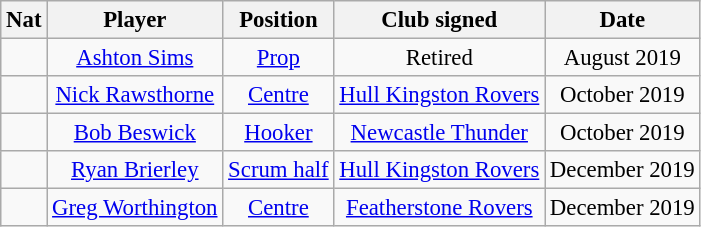<table class="wikitable sortable" style="font-size:95%; text-align:center;">
<tr>
<th>Nat</th>
<th>Player</th>
<th>Position</th>
<th>Club signed</th>
<th>Date</th>
</tr>
<tr>
<td></td>
<td><a href='#'>Ashton Sims</a></td>
<td><a href='#'>Prop</a></td>
<td>Retired</td>
<td>August 2019</td>
</tr>
<tr>
<td></td>
<td><a href='#'>Nick Rawsthorne</a></td>
<td><a href='#'>Centre</a></td>
<td> <a href='#'>Hull Kingston Rovers</a></td>
<td>October 2019</td>
</tr>
<tr>
<td></td>
<td><a href='#'>Bob Beswick</a></td>
<td><a href='#'>Hooker</a></td>
<td> <a href='#'>Newcastle Thunder</a></td>
<td>October 2019</td>
</tr>
<tr>
<td></td>
<td><a href='#'>Ryan Brierley</a></td>
<td><a href='#'>Scrum half</a></td>
<td> <a href='#'>Hull Kingston Rovers</a></td>
<td>December 2019</td>
</tr>
<tr>
<td></td>
<td><a href='#'>Greg Worthington</a> </td>
<td><a href='#'>Centre</a></td>
<td> <a href='#'>Featherstone Rovers</a></td>
<td>December 2019</td>
</tr>
</table>
